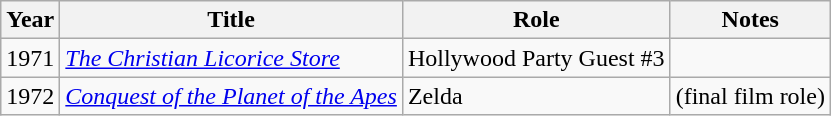<table class="wikitable">
<tr>
<th>Year</th>
<th>Title</th>
<th>Role</th>
<th>Notes</th>
</tr>
<tr>
<td>1971</td>
<td><em><a href='#'>The Christian Licorice Store</a></em></td>
<td>Hollywood Party Guest #3</td>
<td></td>
</tr>
<tr>
<td>1972</td>
<td><em><a href='#'>Conquest of the Planet of the Apes</a></em></td>
<td>Zelda</td>
<td>(final film role)</td>
</tr>
</table>
